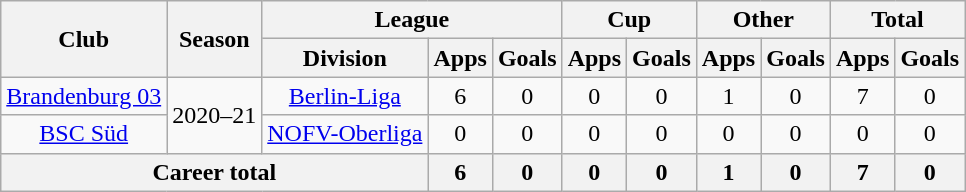<table class="wikitable" style="text-align: center">
<tr>
<th rowspan="2">Club</th>
<th rowspan="2">Season</th>
<th colspan="3">League</th>
<th colspan="2">Cup</th>
<th colspan="2">Other</th>
<th colspan="2">Total</th>
</tr>
<tr>
<th>Division</th>
<th>Apps</th>
<th>Goals</th>
<th>Apps</th>
<th>Goals</th>
<th>Apps</th>
<th>Goals</th>
<th>Apps</th>
<th>Goals</th>
</tr>
<tr>
<td><a href='#'>Brandenburg 03</a></td>
<td rowspan="2">2020–21</td>
<td><a href='#'>Berlin-Liga</a></td>
<td>6</td>
<td>0</td>
<td>0</td>
<td>0</td>
<td>1</td>
<td>0</td>
<td>7</td>
<td>0</td>
</tr>
<tr>
<td><a href='#'>BSC Süd</a></td>
<td><a href='#'>NOFV-Oberliga</a></td>
<td>0</td>
<td>0</td>
<td>0</td>
<td>0</td>
<td>0</td>
<td>0</td>
<td>0</td>
<td>0</td>
</tr>
<tr>
<th colspan="3"><strong>Career total</strong></th>
<th>6</th>
<th>0</th>
<th>0</th>
<th>0</th>
<th>1</th>
<th>0</th>
<th>7</th>
<th>0</th>
</tr>
</table>
